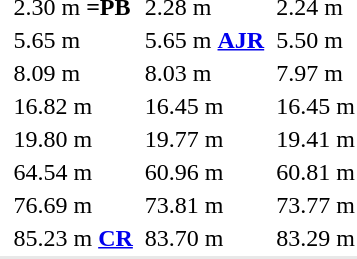<table>
<tr>
<td></td>
<td></td>
<td>2.30 m <strong>=PB</strong></td>
<td></td>
<td>2.28 m</td>
<td></td>
<td>2.24 m</td>
</tr>
<tr>
<td></td>
<td></td>
<td>5.65 m</td>
<td></td>
<td>5.65 m <strong><a href='#'>AJR</a></strong></td>
<td></td>
<td>5.50 m</td>
</tr>
<tr>
<td></td>
<td></td>
<td>8.09 m</td>
<td></td>
<td>8.03 m</td>
<td></td>
<td>7.97 m</td>
</tr>
<tr>
<td></td>
<td></td>
<td>16.82 m</td>
<td></td>
<td>16.45 m</td>
<td></td>
<td>16.45 m</td>
</tr>
<tr>
<td></td>
<td></td>
<td>19.80 m</td>
<td></td>
<td>19.77 m</td>
<td></td>
<td>19.41 m</td>
</tr>
<tr>
<td></td>
<td></td>
<td>64.54 m</td>
<td></td>
<td>60.96 m</td>
<td></td>
<td>60.81 m</td>
</tr>
<tr>
<td></td>
<td></td>
<td>76.69 m</td>
<td></td>
<td>73.81 m</td>
<td></td>
<td>73.77 m </td>
</tr>
<tr>
<td></td>
<td></td>
<td>85.23 m <strong><a href='#'>CR</a></strong></td>
<td></td>
<td>83.70 m</td>
<td></td>
<td>83.29 m</td>
</tr>
<tr style="background:#e8e8e8;">
<td colspan=7></td>
</tr>
</table>
